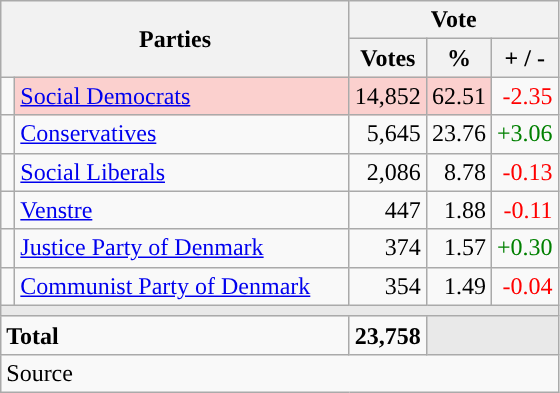<table class="wikitable" style="text-align:right;">
<tr>
<th style="text-align:centre;" rowspan="2" colspan="2" width="225">Parties</th>
<th colspan="3">Vote</th>
</tr>
<tr>
<th width="15">Votes</th>
<th width="15">%</th>
<th width="15">+ / -</th>
</tr>
<tr>
<td width="2" style="color:inherit;background:"></td>
<td bgcolor=#fbd0ce  align="left"><a href='#'>Social Democrats</a></td>
<td bgcolor=#fbd0ce>14,852</td>
<td bgcolor=#fbd0ce>62.51</td>
<td style=color:red;>-2.35</td>
</tr>
<tr>
<td width="2" style="color:inherit;background:"></td>
<td align="left"><a href='#'>Conservatives</a></td>
<td>5,645</td>
<td>23.76</td>
<td style=color:green;>+3.06</td>
</tr>
<tr>
<td width="2" style="color:inherit;background:"></td>
<td align="left"><a href='#'>Social Liberals</a></td>
<td>2,086</td>
<td>8.78</td>
<td style=color:red;>-0.13</td>
</tr>
<tr>
<td width="2" style="color:inherit;background:"></td>
<td align="left"><a href='#'>Venstre</a></td>
<td>447</td>
<td>1.88</td>
<td style=color:red;>-0.11</td>
</tr>
<tr>
<td width="2" style="color:inherit;background:"></td>
<td align="left"><a href='#'>Justice Party of Denmark</a></td>
<td>374</td>
<td>1.57</td>
<td style=color:green;>+0.30</td>
</tr>
<tr>
<td width="2" style="color:inherit;background:"></td>
<td align="left"><a href='#'>Communist Party of Denmark</a></td>
<td>354</td>
<td>1.49</td>
<td style=color:red;>-0.04</td>
</tr>
<tr>
<td colspan="7" bgcolor="#E9E9E9"></td>
</tr>
<tr>
<td align="left" colspan="2"><strong>Total</strong></td>
<td><strong>23,758</strong></td>
<td bgcolor="#E9E9E9" colspan="2"></td>
</tr>
<tr>
<td align="left" colspan="6">Source</td>
</tr>
</table>
